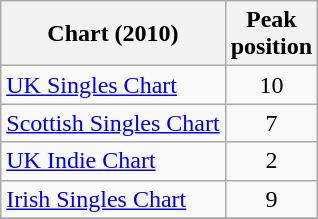<table class="wikitable sortable">
<tr>
<th>Chart (2010)</th>
<th>Peak<br>position</th>
</tr>
<tr>
<td><a href='#'>UK Singles Chart</a></td>
<td align="center">10</td>
</tr>
<tr>
<td><a href='#'>Scottish Singles Chart</a></td>
<td align="center">7</td>
</tr>
<tr>
<td><a href='#'>UK Indie Chart</a></td>
<td align="center">2</td>
</tr>
<tr>
<td><a href='#'>Irish Singles Chart</a></td>
<td align="center">9</td>
</tr>
<tr>
</tr>
</table>
